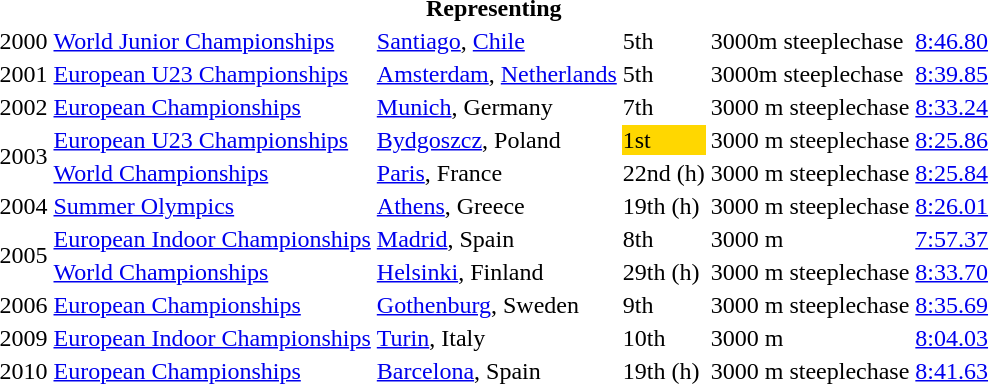<table>
<tr>
<th colspan="6">Representing </th>
</tr>
<tr>
<td>2000</td>
<td><a href='#'>World Junior Championships</a></td>
<td><a href='#'>Santiago</a>, <a href='#'>Chile</a></td>
<td>5th</td>
<td>3000m steeplechase</td>
<td><a href='#'>8:46.80</a></td>
</tr>
<tr>
<td>2001</td>
<td><a href='#'>European U23 Championships</a></td>
<td><a href='#'>Amsterdam</a>, <a href='#'>Netherlands</a></td>
<td>5th</td>
<td>3000m steeplechase</td>
<td><a href='#'>8:39.85</a></td>
</tr>
<tr>
<td>2002</td>
<td><a href='#'>European Championships</a></td>
<td><a href='#'>Munich</a>, Germany</td>
<td>7th</td>
<td>3000 m steeplechase</td>
<td><a href='#'>8:33.24</a></td>
</tr>
<tr>
<td rowspan=2>2003</td>
<td><a href='#'>European U23 Championships</a></td>
<td><a href='#'>Bydgoszcz</a>, Poland</td>
<td bgcolor=gold>1st</td>
<td>3000 m steeplechase</td>
<td><a href='#'>8:25.86</a></td>
</tr>
<tr>
<td><a href='#'>World Championships</a></td>
<td><a href='#'>Paris</a>, France</td>
<td>22nd (h)</td>
<td>3000 m steeplechase</td>
<td><a href='#'>8:25.84</a></td>
</tr>
<tr>
<td>2004</td>
<td><a href='#'>Summer Olympics</a></td>
<td><a href='#'>Athens</a>, Greece</td>
<td>19th (h)</td>
<td>3000 m steeplechase</td>
<td><a href='#'>8:26.01</a></td>
</tr>
<tr>
<td rowspan=2>2005</td>
<td><a href='#'>European Indoor Championships</a></td>
<td><a href='#'>Madrid</a>, Spain</td>
<td>8th</td>
<td>3000 m</td>
<td><a href='#'>7:57.37</a></td>
</tr>
<tr>
<td><a href='#'>World Championships</a></td>
<td><a href='#'>Helsinki</a>, Finland</td>
<td>29th (h)</td>
<td>3000 m steeplechase</td>
<td><a href='#'>8:33.70</a></td>
</tr>
<tr>
<td>2006</td>
<td><a href='#'>European Championships</a></td>
<td><a href='#'>Gothenburg</a>,  Sweden</td>
<td>9th</td>
<td>3000 m steeplechase</td>
<td><a href='#'>8:35.69</a></td>
</tr>
<tr>
<td>2009</td>
<td><a href='#'>European Indoor Championships</a></td>
<td><a href='#'>Turin</a>, Italy</td>
<td>10th</td>
<td>3000 m</td>
<td><a href='#'>8:04.03</a></td>
</tr>
<tr>
<td>2010</td>
<td><a href='#'>European Championships</a></td>
<td><a href='#'>Barcelona</a>, Spain</td>
<td>19th (h)</td>
<td>3000 m steeplechase</td>
<td><a href='#'>8:41.63</a></td>
</tr>
</table>
